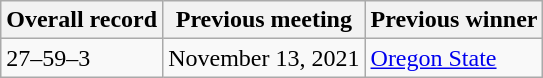<table class="wikitable">
<tr>
<th>Overall record</th>
<th>Previous meeting</th>
<th>Previous winner</th>
</tr>
<tr>
<td>27–59–3</td>
<td>November 13, 2021</td>
<td><a href='#'>Oregon State</a></td>
</tr>
</table>
